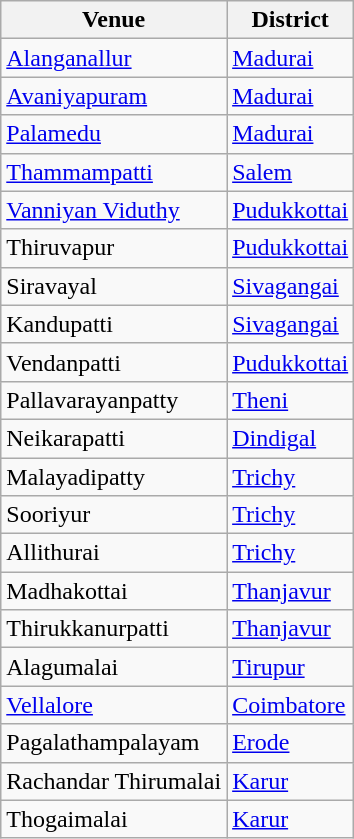<table class="wikitable">
<tr>
<th>Venue</th>
<th>District</th>
</tr>
<tr>
<td><a href='#'>Alanganallur</a></td>
<td><a href='#'>Madurai</a></td>
</tr>
<tr>
<td><a href='#'>Avaniyapuram</a></td>
<td><a href='#'>Madurai</a></td>
</tr>
<tr>
<td><a href='#'>Palamedu</a></td>
<td><a href='#'>Madurai</a></td>
</tr>
<tr>
<td><a href='#'>Thammampatti</a></td>
<td><a href='#'>Salem</a></td>
</tr>
<tr>
<td><a href='#'>Vanniyan Viduthy</a></td>
<td><a href='#'>Pudukkottai</a></td>
</tr>
<tr>
<td>Thiruvapur</td>
<td><a href='#'>Pudukkottai</a></td>
</tr>
<tr>
<td>Siravayal</td>
<td><a href='#'>Sivagangai</a></td>
</tr>
<tr>
<td>Kandupatti</td>
<td><a href='#'>Sivagangai</a></td>
</tr>
<tr>
<td>Vendanpatti</td>
<td><a href='#'>Pudukkottai</a></td>
</tr>
<tr>
<td>Pallavarayanpatty</td>
<td><a href='#'>Theni</a></td>
</tr>
<tr>
<td>Neikarapatti</td>
<td><a href='#'>Dindigal</a></td>
</tr>
<tr>
<td>Malayadipatty</td>
<td><a href='#'>Trichy</a></td>
</tr>
<tr>
<td>Sooriyur</td>
<td><a href='#'>Trichy</a></td>
</tr>
<tr>
<td>Allithurai</td>
<td><a href='#'>Trichy</a></td>
</tr>
<tr>
<td>Madhakottai</td>
<td><a href='#'>Thanjavur</a></td>
</tr>
<tr>
<td>Thirukkanurpatti</td>
<td><a href='#'>Thanjavur</a></td>
</tr>
<tr>
<td>Alagumalai</td>
<td><a href='#'>Tirupur</a></td>
</tr>
<tr>
<td><a href='#'>Vellalore</a></td>
<td><a href='#'>Coimbatore</a></td>
</tr>
<tr>
<td>Pagalathampalayam</td>
<td><a href='#'>Erode</a></td>
</tr>
<tr>
<td>Rachandar Thirumalai</td>
<td><a href='#'>Karur</a></td>
</tr>
<tr>
<td>Thogaimalai</td>
<td><a href='#'>Karur</a></td>
</tr>
</table>
